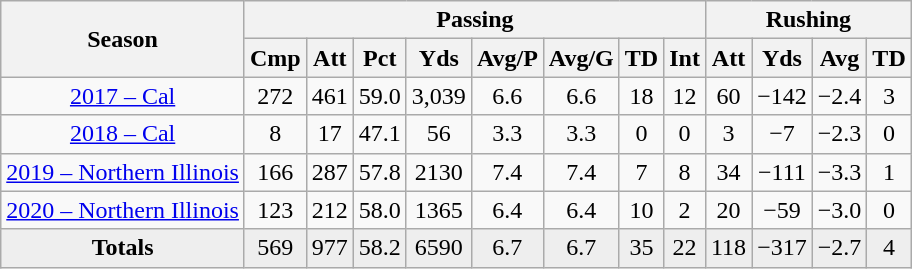<table class="wikitable" style="text-align:center;">
<tr>
<th rowspan=2>Season</th>
<th colspan=8>Passing</th>
<th colspan=4>Rushing</th>
</tr>
<tr>
<th>Cmp</th>
<th>Att</th>
<th>Pct</th>
<th>Yds</th>
<th>Avg/P</th>
<th>Avg/G</th>
<th>TD</th>
<th>Int</th>
<th>Att</th>
<th>Yds</th>
<th>Avg</th>
<th>TD</th>
</tr>
<tr>
<td><a href='#'>2017 – Cal</a></td>
<td>272</td>
<td>461</td>
<td>59.0</td>
<td>3,039</td>
<td>6.6</td>
<td>6.6</td>
<td>18</td>
<td>12</td>
<td>60</td>
<td>−142</td>
<td>−2.4</td>
<td>3</td>
</tr>
<tr>
<td><a href='#'>2018 – Cal</a></td>
<td>8</td>
<td>17</td>
<td>47.1</td>
<td>56</td>
<td>3.3</td>
<td>3.3</td>
<td>0</td>
<td>0</td>
<td>3</td>
<td>−7</td>
<td>−2.3</td>
<td>0</td>
</tr>
<tr>
<td><a href='#'>2019 – Northern Illinois</a></td>
<td>166</td>
<td>287</td>
<td>57.8</td>
<td>2130</td>
<td>7.4</td>
<td>7.4</td>
<td>7</td>
<td>8</td>
<td>34</td>
<td>−111</td>
<td>−3.3</td>
<td>1</td>
</tr>
<tr>
<td><a href='#'>2020 – Northern Illinois</a></td>
<td>123</td>
<td>212</td>
<td>58.0</td>
<td>1365</td>
<td>6.4</td>
<td>6.4</td>
<td>10</td>
<td>2</td>
<td>20</td>
<td>−59</td>
<td>−3.0</td>
<td>0</td>
</tr>
<tr class="sortbottom" style="background:#eee;">
<td><strong>Totals</strong></td>
<td>569</td>
<td>977</td>
<td>58.2</td>
<td>6590</td>
<td>6.7</td>
<td>6.7</td>
<td>35</td>
<td>22</td>
<td>118</td>
<td>−317</td>
<td>−2.7</td>
<td>4</td>
</tr>
</table>
